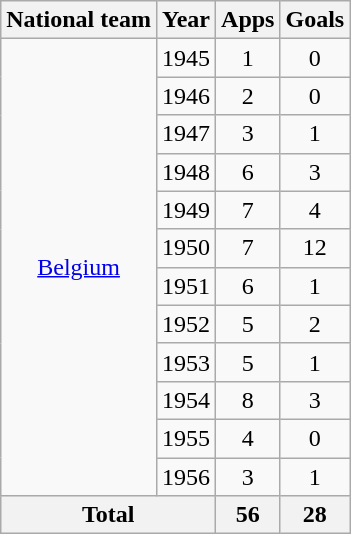<table class="wikitable" style="text-align:center">
<tr>
<th>National team</th>
<th>Year</th>
<th>Apps</th>
<th>Goals</th>
</tr>
<tr>
<td rowspan="12"><a href='#'>Belgium</a></td>
<td>1945</td>
<td>1</td>
<td>0</td>
</tr>
<tr>
<td>1946</td>
<td>2</td>
<td>0</td>
</tr>
<tr>
<td>1947</td>
<td>3</td>
<td>1</td>
</tr>
<tr>
<td>1948</td>
<td>6</td>
<td>3</td>
</tr>
<tr>
<td>1949</td>
<td>7</td>
<td>4</td>
</tr>
<tr>
<td>1950</td>
<td>7</td>
<td>12</td>
</tr>
<tr>
<td>1951</td>
<td>6</td>
<td>1</td>
</tr>
<tr>
<td>1952</td>
<td>5</td>
<td>2</td>
</tr>
<tr>
<td>1953</td>
<td>5</td>
<td>1</td>
</tr>
<tr>
<td>1954</td>
<td>8</td>
<td>3</td>
</tr>
<tr>
<td>1955</td>
<td>4</td>
<td>0</td>
</tr>
<tr>
<td>1956</td>
<td>3</td>
<td>1</td>
</tr>
<tr>
<th colspan="2">Total</th>
<th>56</th>
<th>28</th>
</tr>
</table>
